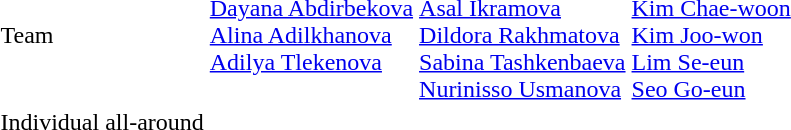<table>
<tr>
<td>Team<br></td>
<td valign=top><br><a href='#'>Dayana Abdirbekova</a><br><a href='#'>Alina Adilkhanova</a><br><a href='#'>Adilya Tlekenova</a></td>
<td><br><a href='#'>Asal Ikramova</a><br><a href='#'>Dildora Rakhmatova</a><br><a href='#'>Sabina Tashkenbaeva</a><br><a href='#'>Nurinisso Usmanova</a></td>
<td><br><a href='#'>Kim Chae-woon</a><br><a href='#'>Kim Joo-won</a><br><a href='#'>Lim Se-eun</a><br><a href='#'>Seo Go-eun</a></td>
</tr>
<tr>
<td>Individual all-around<br></td>
<td></td>
<td></td>
<td></td>
</tr>
</table>
